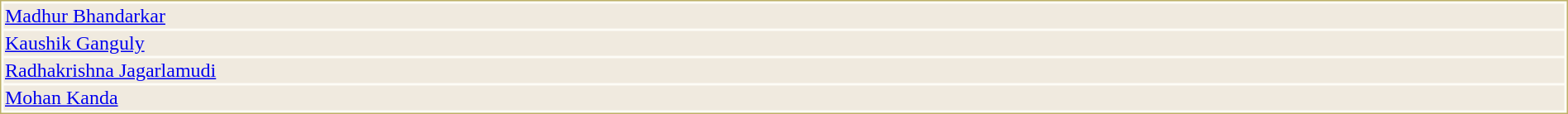<table style="width:100%;border: 1px solid #BEB168;background-color:#FDFCF6;">
<tr>
<td style="background-color:#F0EADF;"> <a href='#'>Madhur Bhandarkar</a> </td>
</tr>
<tr>
<td style="background-color:#F0EADF;"> <a href='#'>Kaushik Ganguly</a></td>
</tr>
<tr>
<td style="background-color:#F0EADF;"> <a href='#'>Radhakrishna Jagarlamudi</a></td>
</tr>
<tr>
<td style="background-color:#F0EADF;"> <a href='#'>Mohan Kanda</a></td>
</tr>
</table>
